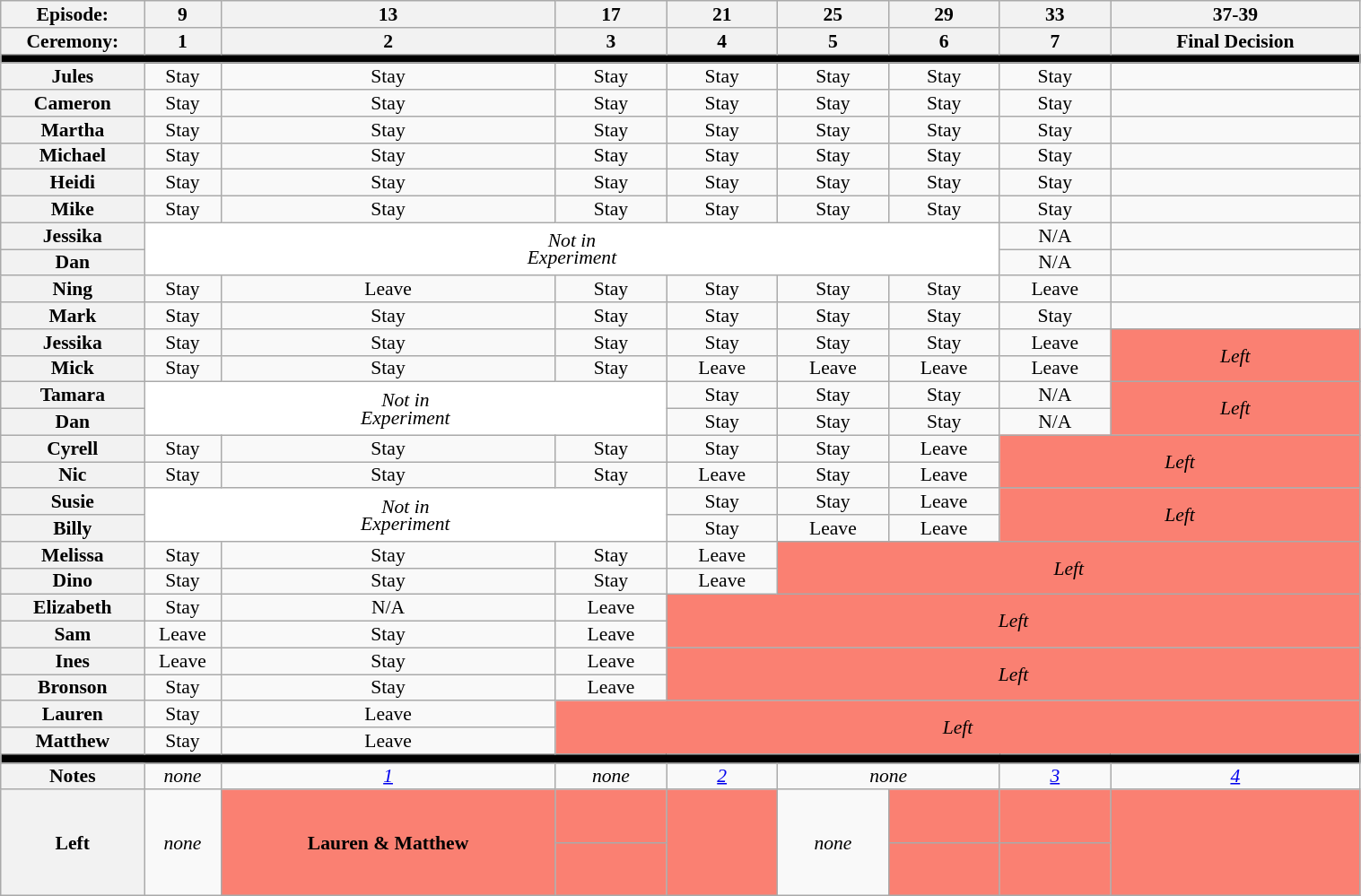<table class="wikitable" style="text-align:center; width:80%; font-size:90%; line-height:13px;">
<tr>
<th width=100>Episode:</th>
<th width=50>9</th>
<th>13</th>
<th>17</th>
<th>21</th>
<th>25</th>
<th>29</th>
<th>33</th>
<th>37-39</th>
</tr>
<tr>
<th>Ceremony:</th>
<th>1</th>
<th>2</th>
<th>3</th>
<th>4</th>
<th>5</th>
<th>6</th>
<th>7</th>
<th>Final Decision</th>
</tr>
<tr>
<th style="background:#000;" colspan="9"></th>
</tr>
<tr>
<th>Jules</th>
<td>Stay</td>
<td>Stay</td>
<td>Stay</td>
<td>Stay</td>
<td>Stay</td>
<td>Stay</td>
<td>Stay</td>
<td></td>
</tr>
<tr>
<th>Cameron</th>
<td>Stay</td>
<td>Stay</td>
<td>Stay</td>
<td>Stay</td>
<td>Stay</td>
<td>Stay</td>
<td>Stay</td>
<td></td>
</tr>
<tr>
<th>Martha</th>
<td>Stay</td>
<td>Stay</td>
<td>Stay</td>
<td>Stay</td>
<td>Stay</td>
<td>Stay</td>
<td>Stay</td>
<td></td>
</tr>
<tr>
<th>Michael</th>
<td>Stay</td>
<td>Stay</td>
<td>Stay</td>
<td>Stay</td>
<td>Stay</td>
<td>Stay</td>
<td>Stay</td>
<td></td>
</tr>
<tr>
<th>Heidi</th>
<td>Stay</td>
<td>Stay</td>
<td>Stay</td>
<td>Stay</td>
<td>Stay</td>
<td>Stay</td>
<td>Stay</td>
<td></td>
</tr>
<tr>
<th>Mike</th>
<td>Stay</td>
<td>Stay</td>
<td>Stay</td>
<td>Stay</td>
<td>Stay</td>
<td>Stay</td>
<td>Stay</td>
<td></td>
</tr>
<tr>
<th>Jessika</th>
<td rowspan=2 colspan=6 style="background:white; text-align:center;"><em>Not in<br>Experiment</em></td>
<td>N/A</td>
<td></td>
</tr>
<tr>
<th>Dan</th>
<td>N/A</td>
<td></td>
</tr>
<tr>
<th>Ning</th>
<td>Stay</td>
<td>Leave</td>
<td>Stay</td>
<td>Stay</td>
<td>Stay</td>
<td>Stay</td>
<td>Leave</td>
<td></td>
</tr>
<tr>
<th>Mark</th>
<td>Stay</td>
<td>Stay</td>
<td>Stay</td>
<td>Stay</td>
<td>Stay</td>
<td>Stay</td>
<td>Stay</td>
<td></td>
</tr>
<tr>
<th>Jessika</th>
<td>Stay</td>
<td>Stay</td>
<td>Stay</td>
<td>Stay</td>
<td>Stay</td>
<td>Stay</td>
<td>Leave</td>
<td rowspan=2 colspan=1 style="background:salmon; text-align:center;"><em>Left</em></td>
</tr>
<tr>
<th>Mick</th>
<td>Stay</td>
<td>Stay</td>
<td>Stay</td>
<td>Leave</td>
<td>Leave</td>
<td>Leave</td>
<td>Leave</td>
</tr>
<tr>
<th>Tamara</th>
<td rowspan=2 colspan=3 style="background:white; text-align:center;"><em>Not in<br>Experiment</em></td>
<td>Stay</td>
<td>Stay</td>
<td>Stay</td>
<td>N/A</td>
<td rowspan=2 colspan=1 style="background:salmon; text-align:center;"><em>Left</em></td>
</tr>
<tr>
<th>Dan</th>
<td>Stay</td>
<td>Stay</td>
<td>Stay</td>
<td>N/A</td>
</tr>
<tr>
<th>Cyrell</th>
<td>Stay</td>
<td>Stay</td>
<td>Stay</td>
<td>Stay</td>
<td>Stay</td>
<td>Leave</td>
<td rowspan=2 colspan=2 style="background:salmon; text-align:center;"><em>Left</em></td>
</tr>
<tr>
<th>Nic</th>
<td>Stay</td>
<td>Stay</td>
<td>Stay</td>
<td>Leave</td>
<td>Stay</td>
<td>Leave</td>
</tr>
<tr>
<th>Susie</th>
<td rowspan=2 colspan=3 style="background:white; text-align:center;"><em>Not in<br>Experiment</em></td>
<td>Stay</td>
<td>Stay</td>
<td>Leave</td>
<td rowspan=2 colspan=2 style="background:salmon; text-align:center;"><em>Left</em></td>
</tr>
<tr>
<th>Billy</th>
<td>Stay</td>
<td>Leave</td>
<td>Leave</td>
</tr>
<tr>
<th>Melissa</th>
<td>Stay</td>
<td>Stay</td>
<td>Stay</td>
<td>Leave</td>
<td rowspan=2 colspan=4 style="background:salmon; text-align:center;"><em>Left</em></td>
</tr>
<tr>
<th>Dino</th>
<td>Stay</td>
<td>Stay</td>
<td>Stay</td>
<td>Leave</td>
</tr>
<tr>
<th>Elizabeth</th>
<td>Stay</td>
<td>N/A</td>
<td>Leave</td>
<td rowspan=2 colspan=5 style="background:salmon; text-align:center;"><em>Left</em></td>
</tr>
<tr>
<th>Sam</th>
<td>Leave</td>
<td>Stay</td>
<td>Leave</td>
</tr>
<tr>
<th>Ines</th>
<td>Leave</td>
<td>Stay</td>
<td>Leave</td>
<td rowspan=2 colspan=5 style="background:salmon; text-align:center;"><em>Left</em></td>
</tr>
<tr>
<th>Bronson</th>
<td>Stay</td>
<td>Stay</td>
<td>Leave</td>
</tr>
<tr>
<th>Lauren</th>
<td>Stay</td>
<td>Leave</td>
<td rowspan=2 colspan=6 style="background:salmon; text-align:center;"><em>Left</em></td>
</tr>
<tr>
<th>Matthew</th>
<td>Stay</td>
<td>Leave</td>
</tr>
<tr>
<th style="background:#000;" colspan="10"></th>
</tr>
<tr>
<th>Notes</th>
<td><em>none</em></td>
<td><em><a href='#'>1</a></em></td>
<td><em>none</em></td>
<td><em><a href='#'>2</a></em></td>
<td colspan=2><em>none</em></td>
<td><em><a href='#'>3</a></em></td>
<td><em><a href='#'>4</a></em></td>
</tr>
<tr>
<th rowspan=2 style=height:5em;">Left</th>
<td rowspan=2><em>none</em></td>
<td rowspan=2 style="background:salmon; text-align:center;"><strong>Lauren & Matthew</strong></td>
<td style="background:salmon; text-align:center;"></td>
<td rowspan=2 style="background:salmon; text-align:center;"></td>
<td rowspan=2><em>none</em></td>
<td style="background:salmon; text-align:center;"></td>
<td style="background:salmon; text-align:center;"></td>
<td rowspan=2 style="background:salmon; text-align:center;"></td>
</tr>
<tr>
<td style="background:salmon; text-align:center;"></td>
<td style="background:salmon; text-align:center;"></td>
<td style="background:salmon; text-align:center;"></td>
</tr>
</table>
